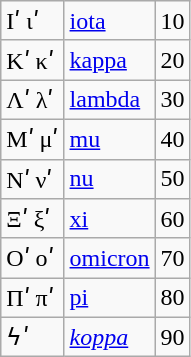<table class="wikitable" style="float:left;">
<tr>
<td>Ιʹ ιʹ</td>
<td><a href='#'>iota</a></td>
<td>10</td>
</tr>
<tr>
<td>Κʹ κʹ</td>
<td><a href='#'>kappa</a></td>
<td>20</td>
</tr>
<tr>
<td>Λʹ λʹ</td>
<td><a href='#'>lambda</a></td>
<td>30</td>
</tr>
<tr>
<td>Μʹ μʹ</td>
<td><a href='#'>mu</a></td>
<td>40</td>
</tr>
<tr>
<td>Νʹ νʹ</td>
<td><a href='#'>nu</a></td>
<td>50</td>
</tr>
<tr>
<td>Ξʹ ξʹ</td>
<td><a href='#'>xi</a></td>
<td>60</td>
</tr>
<tr>
<td>Οʹ οʹ</td>
<td><a href='#'>omicron</a></td>
<td>70</td>
</tr>
<tr>
<td>Πʹ πʹ</td>
<td><a href='#'>pi</a></td>
<td>80</td>
</tr>
<tr>
<td>ϟʹ</td>
<td><em><a href='#'>koppa</a></em></td>
<td>90</td>
</tr>
</table>
